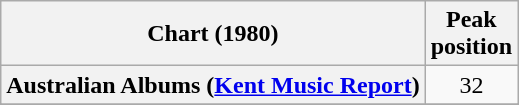<table class="wikitable sortable plainrowheaders" style="text-align:center">
<tr>
<th>Chart (1980)</th>
<th>Peak<br>position</th>
</tr>
<tr>
<th scope="row">Australian Albums (<a href='#'>Kent Music Report</a>)</th>
<td>32</td>
</tr>
<tr>
</tr>
<tr>
</tr>
<tr>
</tr>
<tr>
</tr>
<tr>
</tr>
<tr>
</tr>
</table>
